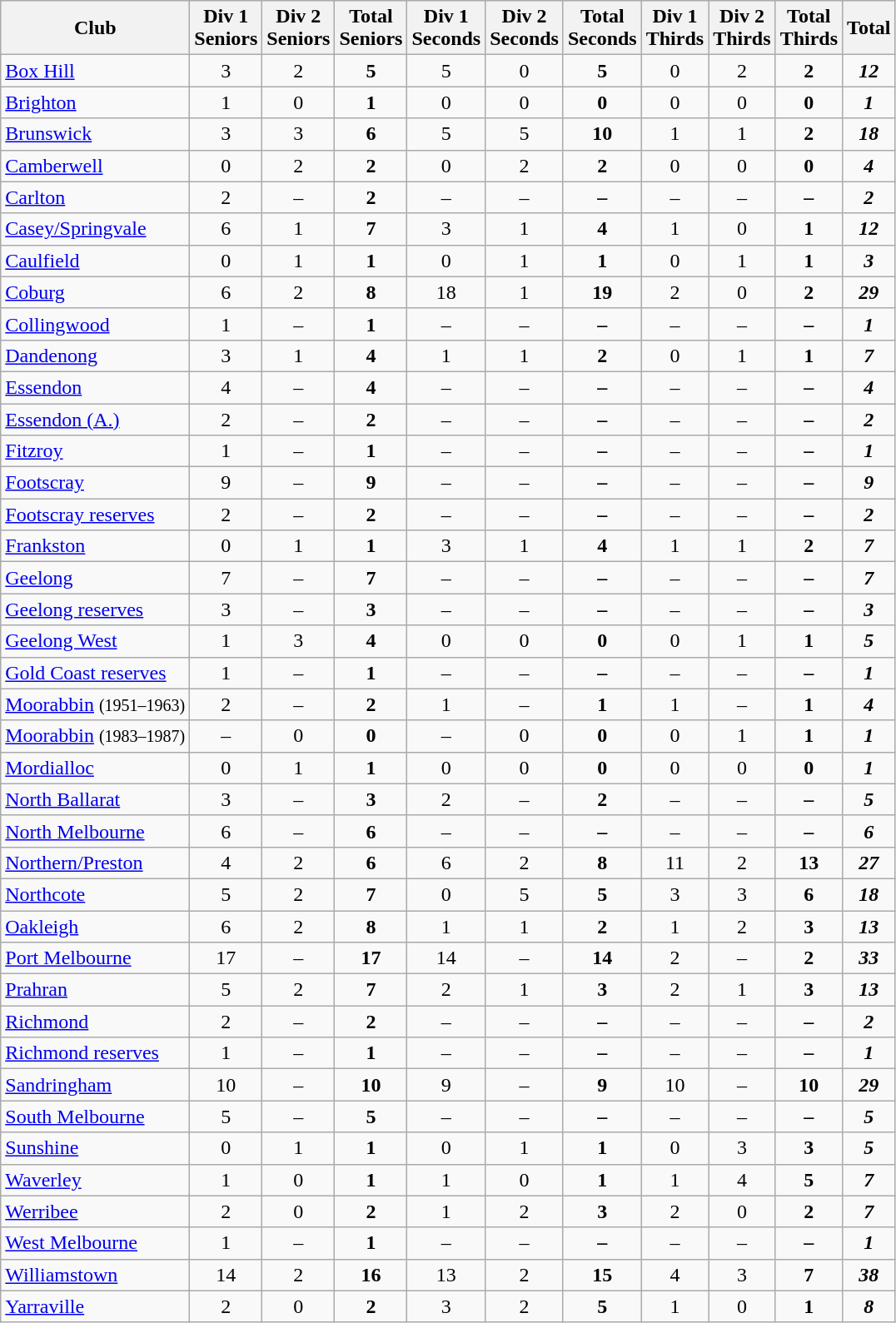<table class="wikitable sortable" style="text-align:center;">
<tr>
<th>Club</th>
<th>Div 1<br>Seniors</th>
<th>Div 2<br>Seniors</th>
<th>Total<br>Seniors</th>
<th>Div 1<br>Seconds</th>
<th>Div 2<br>Seconds</th>
<th>Total<br>Seconds</th>
<th>Div 1<br>Thirds</th>
<th>Div 2<br>Thirds</th>
<th>Total<br>Thirds</th>
<th>Total</th>
</tr>
<tr>
<td align=left><a href='#'>Box Hill</a></td>
<td>3</td>
<td>2</td>
<td><strong>5</strong></td>
<td>5</td>
<td>0</td>
<td><strong>5</strong></td>
<td>0</td>
<td>2</td>
<td><strong>2</strong></td>
<td><strong><em>12</em></strong></td>
</tr>
<tr>
<td align=left><a href='#'>Brighton</a></td>
<td>1</td>
<td>0</td>
<td><strong>1</strong></td>
<td>0</td>
<td>0</td>
<td><strong>0</strong></td>
<td>0</td>
<td>0</td>
<td><strong>0</strong></td>
<td><strong><em>1</em></strong></td>
</tr>
<tr>
<td align=left><a href='#'>Brunswick</a></td>
<td>3</td>
<td>3</td>
<td><strong>6</strong></td>
<td>5</td>
<td>5</td>
<td><strong>10</strong></td>
<td>1</td>
<td>1</td>
<td><strong>2</strong></td>
<td><strong><em>18</em></strong></td>
</tr>
<tr>
<td align=left><a href='#'>Camberwell</a></td>
<td>0</td>
<td>2</td>
<td><strong>2</strong></td>
<td>0</td>
<td>2</td>
<td><strong>2</strong></td>
<td>0</td>
<td>0</td>
<td><strong>0</strong></td>
<td><strong><em>4</em></strong></td>
</tr>
<tr>
<td align=left><a href='#'>Carlton</a></td>
<td>2</td>
<td>–</td>
<td><strong>2</strong></td>
<td>–</td>
<td>–</td>
<td><strong>–</strong></td>
<td>–</td>
<td>–</td>
<td><strong>–</strong></td>
<td><strong><em>2</em></strong></td>
</tr>
<tr>
<td align=left><a href='#'>Casey/Springvale</a></td>
<td>6</td>
<td>1</td>
<td><strong>7</strong></td>
<td>3</td>
<td>1</td>
<td><strong>4</strong></td>
<td>1</td>
<td>0</td>
<td><strong>1</strong></td>
<td><strong><em>12</em></strong></td>
</tr>
<tr>
<td align=left><a href='#'>Caulfield</a></td>
<td>0</td>
<td>1</td>
<td><strong>1</strong></td>
<td>0</td>
<td>1</td>
<td><strong>1</strong></td>
<td>0</td>
<td>1</td>
<td><strong>1</strong></td>
<td><strong><em>3</em></strong></td>
</tr>
<tr>
<td align=left><a href='#'>Coburg</a></td>
<td>6</td>
<td>2</td>
<td><strong>8</strong></td>
<td>18</td>
<td>1</td>
<td><strong>19</strong></td>
<td>2</td>
<td>0</td>
<td><strong>2</strong></td>
<td><strong><em>29</em></strong></td>
</tr>
<tr>
<td align=left><a href='#'>Collingwood</a></td>
<td>1</td>
<td>–</td>
<td><strong>1</strong></td>
<td>–</td>
<td>–</td>
<td><strong>–</strong></td>
<td>–</td>
<td>–</td>
<td><strong>–</strong></td>
<td><strong><em>1</em></strong></td>
</tr>
<tr>
<td align=left><a href='#'>Dandenong</a></td>
<td>3</td>
<td>1</td>
<td><strong>4</strong></td>
<td>1</td>
<td>1</td>
<td><strong>2</strong></td>
<td>0</td>
<td>1</td>
<td><strong>1</strong></td>
<td><strong><em>7</em></strong></td>
</tr>
<tr>
<td align=left><a href='#'>Essendon</a></td>
<td>4</td>
<td>–</td>
<td><strong>4</strong></td>
<td>–</td>
<td>–</td>
<td><strong>–</strong></td>
<td>–</td>
<td>–</td>
<td><strong>–</strong></td>
<td><strong><em>4</em></strong></td>
</tr>
<tr>
<td align=left><a href='#'>Essendon (A.)</a></td>
<td>2</td>
<td>–</td>
<td><strong>2</strong></td>
<td>–</td>
<td>–</td>
<td><strong>–</strong></td>
<td>–</td>
<td>–</td>
<td><strong>–</strong></td>
<td><strong><em>2</em></strong></td>
</tr>
<tr>
<td align=left><a href='#'>Fitzroy</a></td>
<td>1</td>
<td>–</td>
<td><strong>1</strong></td>
<td>–</td>
<td>–</td>
<td><strong>–</strong></td>
<td>–</td>
<td>–</td>
<td><strong>–</strong></td>
<td><strong><em>1</em></strong></td>
</tr>
<tr>
<td align=left><a href='#'>Footscray</a></td>
<td>9</td>
<td>–</td>
<td><strong>9</strong></td>
<td>–</td>
<td>–</td>
<td><strong>–</strong></td>
<td>–</td>
<td>–</td>
<td><strong>–</strong></td>
<td><strong><em>9</em></strong></td>
</tr>
<tr>
<td align=left><a href='#'>Footscray reserves</a></td>
<td>2</td>
<td>–</td>
<td><strong>2</strong></td>
<td>–</td>
<td>–</td>
<td><strong>–</strong></td>
<td>–</td>
<td>–</td>
<td><strong>–</strong></td>
<td><strong><em>2</em></strong></td>
</tr>
<tr>
<td align=left><a href='#'>Frankston</a></td>
<td>0</td>
<td>1</td>
<td><strong>1</strong></td>
<td>3</td>
<td>1</td>
<td><strong>4</strong></td>
<td>1</td>
<td>1</td>
<td><strong>2</strong></td>
<td><strong><em>7</em></strong></td>
</tr>
<tr>
<td align=left><a href='#'>Geelong</a></td>
<td>7</td>
<td>–</td>
<td><strong>7</strong></td>
<td>–</td>
<td>–</td>
<td><strong>–</strong></td>
<td>–</td>
<td>–</td>
<td><strong>–</strong></td>
<td><strong><em>7</em></strong></td>
</tr>
<tr>
<td align=left><a href='#'>Geelong reserves</a></td>
<td>3</td>
<td>–</td>
<td><strong>3</strong></td>
<td>–</td>
<td>–</td>
<td><strong>–</strong></td>
<td>–</td>
<td>–</td>
<td><strong>–</strong></td>
<td><strong><em>3</em></strong></td>
</tr>
<tr>
<td align=left><a href='#'>Geelong West</a></td>
<td>1</td>
<td>3</td>
<td><strong>4</strong></td>
<td>0</td>
<td>0</td>
<td><strong>0</strong></td>
<td>0</td>
<td>1</td>
<td><strong>1</strong></td>
<td><strong><em>5</em></strong></td>
</tr>
<tr>
<td align=left><a href='#'>Gold Coast reserves</a></td>
<td>1</td>
<td>–</td>
<td><strong>1</strong></td>
<td>–</td>
<td>–</td>
<td><strong>–</strong></td>
<td>–</td>
<td>–</td>
<td><strong>–</strong></td>
<td><strong><em>1</em></strong></td>
</tr>
<tr>
<td align=left><a href='#'>Moorabbin</a> <small>(1951–1963)</small></td>
<td>2</td>
<td>–</td>
<td><strong>2</strong></td>
<td>1</td>
<td>–</td>
<td><strong>1</strong></td>
<td>1</td>
<td>–</td>
<td><strong>1</strong></td>
<td><strong><em>4</em></strong></td>
</tr>
<tr>
<td align=left><a href='#'>Moorabbin</a> <small>(1983–1987)</small></td>
<td>–</td>
<td>0</td>
<td><strong>0</strong></td>
<td>–</td>
<td>0</td>
<td><strong>0</strong></td>
<td>0</td>
<td>1</td>
<td><strong>1</strong></td>
<td><strong><em>1</em></strong></td>
</tr>
<tr>
<td align=left><a href='#'>Mordialloc</a></td>
<td>0</td>
<td>1</td>
<td><strong>1</strong></td>
<td>0</td>
<td>0</td>
<td><strong>0</strong></td>
<td>0</td>
<td>0</td>
<td><strong>0</strong></td>
<td><strong><em>1</em></strong></td>
</tr>
<tr>
<td align=left><a href='#'>North Ballarat</a></td>
<td>3</td>
<td>–</td>
<td><strong>3</strong></td>
<td>2</td>
<td>–</td>
<td><strong>2</strong></td>
<td>–</td>
<td>–</td>
<td><strong>–</strong></td>
<td><strong><em>5</em></strong></td>
</tr>
<tr>
<td align=left><a href='#'>North Melbourne</a></td>
<td>6</td>
<td>–</td>
<td><strong>6</strong></td>
<td>–</td>
<td>–</td>
<td><strong>–</strong></td>
<td>–</td>
<td>–</td>
<td><strong>–</strong></td>
<td><strong><em>6</em></strong></td>
</tr>
<tr>
<td align=left><a href='#'>Northern/Preston</a></td>
<td>4</td>
<td>2</td>
<td><strong>6</strong></td>
<td>6</td>
<td>2</td>
<td><strong>8</strong></td>
<td>11</td>
<td>2</td>
<td><strong>13</strong></td>
<td><strong><em>27</em></strong></td>
</tr>
<tr>
<td align=left><a href='#'>Northcote</a></td>
<td>5</td>
<td>2</td>
<td><strong>7</strong></td>
<td>0</td>
<td>5</td>
<td><strong>5</strong></td>
<td>3</td>
<td>3</td>
<td><strong>6</strong></td>
<td><strong><em>18</em></strong></td>
</tr>
<tr>
<td align=left><a href='#'>Oakleigh</a></td>
<td>6</td>
<td>2</td>
<td><strong>8</strong></td>
<td>1</td>
<td>1</td>
<td><strong>2</strong></td>
<td>1</td>
<td>2</td>
<td><strong>3</strong></td>
<td><strong><em>13</em></strong></td>
</tr>
<tr>
<td align=left><a href='#'>Port Melbourne</a></td>
<td>17</td>
<td>–</td>
<td><strong>17</strong></td>
<td>14</td>
<td>–</td>
<td><strong>14</strong></td>
<td>2</td>
<td>–</td>
<td><strong>2</strong></td>
<td><strong><em>33</em></strong></td>
</tr>
<tr>
<td align=left><a href='#'>Prahran</a></td>
<td>5</td>
<td>2</td>
<td><strong>7</strong></td>
<td>2</td>
<td>1</td>
<td><strong>3</strong></td>
<td>2</td>
<td>1</td>
<td><strong>3</strong></td>
<td><strong><em>13</em></strong></td>
</tr>
<tr>
<td align=left><a href='#'>Richmond</a></td>
<td>2</td>
<td>–</td>
<td><strong>2</strong></td>
<td>–</td>
<td>–</td>
<td><strong>–</strong></td>
<td>–</td>
<td>–</td>
<td><strong>–</strong></td>
<td><strong><em>2</em></strong></td>
</tr>
<tr>
<td align=left><a href='#'>Richmond reserves</a></td>
<td>1</td>
<td>–</td>
<td><strong>1</strong></td>
<td>–</td>
<td>–</td>
<td><strong>–</strong></td>
<td>–</td>
<td>–</td>
<td><strong>–</strong></td>
<td><strong><em>1</em></strong></td>
</tr>
<tr>
<td align=left><a href='#'>Sandringham</a></td>
<td>10</td>
<td>–</td>
<td><strong>10</strong></td>
<td>9</td>
<td>–</td>
<td><strong>9</strong></td>
<td>10</td>
<td>–</td>
<td><strong>10</strong></td>
<td><strong><em>29</em></strong></td>
</tr>
<tr>
<td align=left><a href='#'>South Melbourne</a></td>
<td>5</td>
<td>–</td>
<td><strong>5</strong></td>
<td>–</td>
<td>–</td>
<td><strong>–</strong></td>
<td>–</td>
<td>–</td>
<td><strong>–</strong></td>
<td><strong><em>5</em></strong></td>
</tr>
<tr>
<td align=left><a href='#'>Sunshine</a></td>
<td>0</td>
<td>1</td>
<td><strong>1</strong></td>
<td>0</td>
<td>1</td>
<td><strong>1</strong></td>
<td>0</td>
<td>3</td>
<td><strong>3</strong></td>
<td><strong><em>5</em></strong></td>
</tr>
<tr>
<td align=left><a href='#'>Waverley</a></td>
<td>1</td>
<td>0</td>
<td><strong>1</strong></td>
<td>1</td>
<td>0</td>
<td><strong>1</strong></td>
<td>1</td>
<td>4</td>
<td><strong>5</strong></td>
<td><strong><em>7</em></strong></td>
</tr>
<tr>
<td align=left><a href='#'>Werribee</a></td>
<td>2</td>
<td>0</td>
<td><strong>2</strong></td>
<td>1</td>
<td>2</td>
<td><strong>3</strong></td>
<td>2</td>
<td>0</td>
<td><strong>2</strong></td>
<td><strong><em>7</em></strong></td>
</tr>
<tr>
<td align=left><a href='#'>West Melbourne</a></td>
<td>1</td>
<td>–</td>
<td><strong>1</strong></td>
<td>–</td>
<td>–</td>
<td><strong>–</strong></td>
<td>–</td>
<td>–</td>
<td><strong>–</strong></td>
<td><strong><em>1</em></strong></td>
</tr>
<tr>
<td align=left><a href='#'>Williamstown</a></td>
<td>14</td>
<td>2</td>
<td><strong>16</strong></td>
<td>13</td>
<td>2</td>
<td><strong>15</strong></td>
<td>4</td>
<td>3</td>
<td><strong>7</strong></td>
<td><strong><em>38</em></strong></td>
</tr>
<tr>
<td align=left><a href='#'>Yarraville</a></td>
<td>2</td>
<td>0</td>
<td><strong>2</strong></td>
<td>3</td>
<td>2</td>
<td><strong>5</strong></td>
<td>1</td>
<td>0</td>
<td><strong>1</strong></td>
<td><strong><em>8</em></strong></td>
</tr>
</table>
